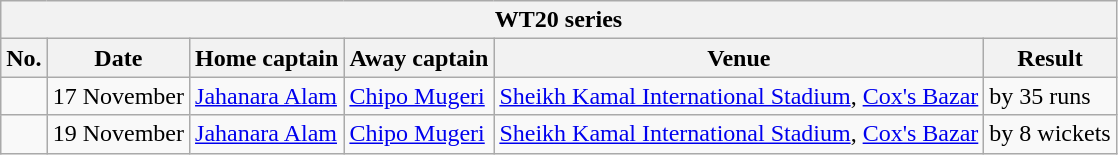<table class="wikitable">
<tr>
<th colspan="9">WT20 series</th>
</tr>
<tr>
<th>No.</th>
<th>Date</th>
<th>Home captain</th>
<th>Away captain</th>
<th>Venue</th>
<th>Result</th>
</tr>
<tr>
<td></td>
<td>17 November</td>
<td><a href='#'>Jahanara Alam</a></td>
<td><a href='#'>Chipo Mugeri</a></td>
<td><a href='#'>Sheikh Kamal International Stadium</a>, <a href='#'>Cox's Bazar</a></td>
<td> by 35 runs</td>
</tr>
<tr>
<td></td>
<td>19 November</td>
<td><a href='#'>Jahanara Alam</a></td>
<td><a href='#'>Chipo Mugeri</a></td>
<td><a href='#'>Sheikh Kamal International Stadium</a>, <a href='#'>Cox's Bazar</a></td>
<td> by 8 wickets</td>
</tr>
</table>
